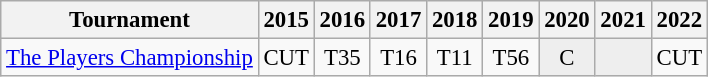<table class="wikitable" style="font-size:95%;text-align:center;">
<tr>
<th>Tournament</th>
<th>2015</th>
<th>2016</th>
<th>2017</th>
<th>2018</th>
<th>2019</th>
<th>2020</th>
<th>2021</th>
<th>2022</th>
</tr>
<tr>
<td align=left><a href='#'>The Players Championship</a></td>
<td>CUT</td>
<td>T35</td>
<td>T16</td>
<td>T11</td>
<td>T56</td>
<td style="background:#eeeeee;">C</td>
<td style="background:#eeeeee;"></td>
<td>CUT</td>
</tr>
</table>
